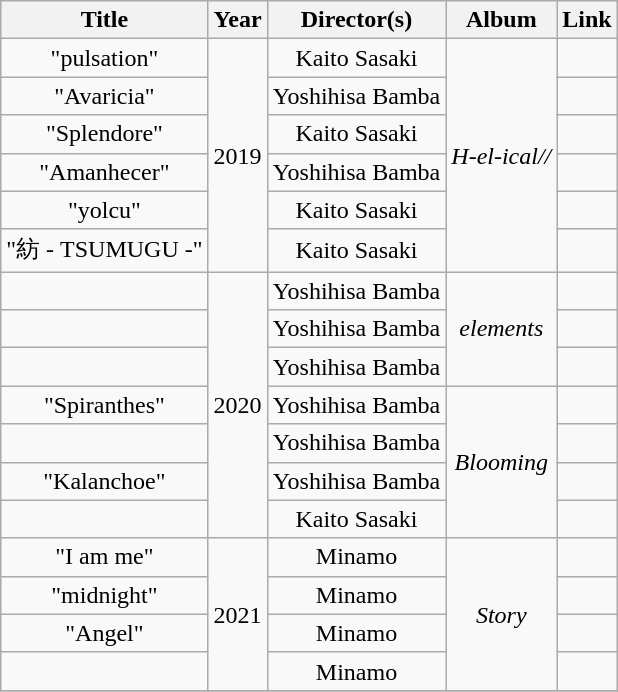<table class="wikitable plainrowheaders" style="text-align:center;">
<tr>
<th scope="col">Title</th>
<th scope="col" style="width:1em;">Year</th>
<th scope="col">Director(s)</th>
<th scope="col">Album</th>
<th scope="col">Link</th>
</tr>
<tr>
<td>"pulsation"</td>
<td rowspan="6">2019</td>
<td>Kaito Sasaki</td>
<td rowspan="6"><em>H-el-ical//</em></td>
<td></td>
</tr>
<tr>
<td>"Avaricia"</td>
<td>Yoshihisa Bamba</td>
<td></td>
</tr>
<tr>
<td>"Splendore"</td>
<td>Kaito Sasaki</td>
<td></td>
</tr>
<tr>
<td>"Amanhecer"</td>
<td>Yoshihisa Bamba</td>
<td></td>
</tr>
<tr>
<td>"yolcu"</td>
<td>Kaito Sasaki</td>
<td></td>
</tr>
<tr>
<td>"紡 - TSUMUGU -"</td>
<td>Kaito Sasaki</td>
<td></td>
</tr>
<tr>
<td></td>
<td rowspan="7">2020</td>
<td>Yoshihisa Bamba</td>
<td rowspan="3"><em>elements</em></td>
<td></td>
</tr>
<tr>
<td></td>
<td>Yoshihisa Bamba</td>
<td></td>
</tr>
<tr>
<td></td>
<td>Yoshihisa Bamba</td>
<td></td>
</tr>
<tr>
<td>"Spiranthes"</td>
<td>Yoshihisa Bamba</td>
<td rowspan="4"><em>Blooming</em></td>
<td></td>
</tr>
<tr>
<td></td>
<td>Yoshihisa Bamba</td>
<td></td>
</tr>
<tr>
<td>"Kalanchoe"</td>
<td>Yoshihisa Bamba</td>
<td></td>
</tr>
<tr>
<td></td>
<td>Kaito Sasaki</td>
<td></td>
</tr>
<tr>
<td>"I am me"</td>
<td rowspan="4">2021</td>
<td>Minamo</td>
<td rowspan="4"><em>Story</em></td>
<td></td>
</tr>
<tr>
<td>"midnight"</td>
<td>Minamo</td>
<td></td>
</tr>
<tr>
<td>"Angel"</td>
<td>Minamo</td>
<td></td>
</tr>
<tr>
<td></td>
<td>Minamo</td>
<td></td>
</tr>
<tr>
</tr>
</table>
